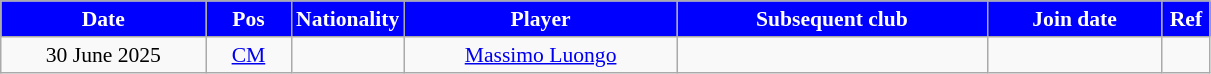<table class="wikitable"  style="text-align:center; font-size:90%; ">
<tr>
<th style="background:#0000FF;color:#FFFFFF;width:130px;">Date</th>
<th style="background:#0000FF;color:#FFFFFF;width:50px;">Pos</th>
<th style="background:#0000FF;color:#FFFFFF;width:50px;">Nationality</th>
<th style="background:#0000FF;color:#FFFFFF;width:175px;">Player</th>
<th style="background:#0000FF;color:#FFFFFF;width:200px;">Subsequent club</th>
<th style="background:#0000FF;color:#FFFFFF;width:110px;">Join date</th>
<th style="background:#0000FF;color:#FFFFFF;width:25px;">Ref</th>
</tr>
<tr>
<td>30 June 2025</td>
<td><a href='#'>CM</a></td>
<td></td>
<td><a href='#'>Massimo Luongo</a></td>
<td></td>
<td></td>
<td></td>
</tr>
</table>
